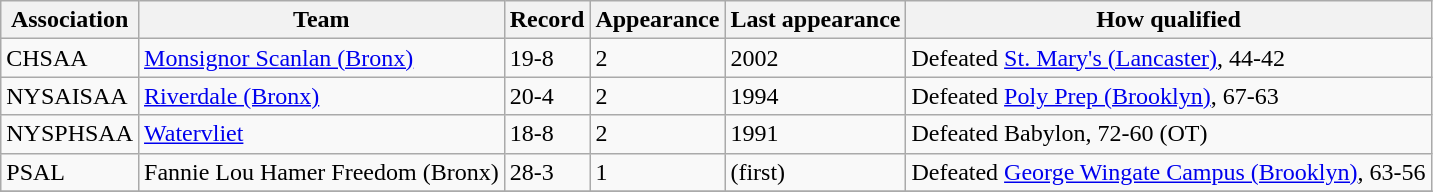<table class="wikitable sortable" style="text-align:left;">
<tr>
<th>Association</th>
<th>Team</th>
<th>Record</th>
<th data-sort-type="number">Appearance</th>
<th>Last appearance</th>
<th>How qualified</th>
</tr>
<tr>
<td>CHSAA</td>
<td><a href='#'>Monsignor Scanlan (Bronx)</a></td>
<td>19-8</td>
<td>2</td>
<td>2002</td>
<td>Defeated <a href='#'>St. Mary's (Lancaster)</a>, 44-42</td>
</tr>
<tr>
<td>NYSAISAA</td>
<td><a href='#'>Riverdale (Bronx)</a></td>
<td>20-4</td>
<td>2</td>
<td>1994</td>
<td>Defeated <a href='#'>Poly Prep (Brooklyn)</a>, 67-63</td>
</tr>
<tr>
<td>NYSPHSAA</td>
<td><a href='#'>Watervliet</a></td>
<td>18-8</td>
<td>2</td>
<td>1991</td>
<td>Defeated Babylon, 72-60 (OT)</td>
</tr>
<tr>
<td>PSAL</td>
<td>Fannie Lou Hamer Freedom (Bronx)</td>
<td>28-3</td>
<td>1</td>
<td>(first)</td>
<td>Defeated <a href='#'>George Wingate Campus (Brooklyn)</a>, 63-56</td>
</tr>
<tr>
</tr>
</table>
